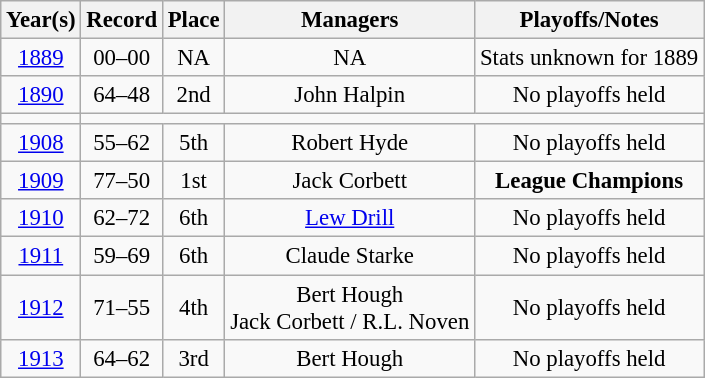<table class="wikitable" style="text-align:center; font-size: 95%;">
<tr>
<th>Year(s)</th>
<th>Record</th>
<th>Place</th>
<th>Managers</th>
<th>Playoffs/Notes</th>
</tr>
<tr align=center>
<td><a href='#'>1889</a></td>
<td>00–00</td>
<td>NA</td>
<td>NA</td>
<td>Stats unknown for 1889</td>
</tr>
<tr align=center>
<td><a href='#'>1890</a></td>
<td>64–48</td>
<td>2nd</td>
<td>John Halpin</td>
<td>No playoffs held</td>
</tr>
<tr align=center>
<td></td>
</tr>
<tr align=center>
<td><a href='#'>1908</a></td>
<td>55–62</td>
<td>5th</td>
<td>Robert Hyde</td>
<td>No playoffs held</td>
</tr>
<tr align=center>
<td><a href='#'>1909</a></td>
<td>77–50</td>
<td>1st</td>
<td>Jack Corbett</td>
<td><strong>League Champions</strong></td>
</tr>
<tr align=center>
<td><a href='#'>1910</a></td>
<td>62–72</td>
<td>6th</td>
<td><a href='#'>Lew Drill</a></td>
<td>No playoffs held</td>
</tr>
<tr align=center>
<td><a href='#'>1911</a></td>
<td>59–69</td>
<td>6th</td>
<td>Claude Starke</td>
<td>No playoffs held</td>
</tr>
<tr align=center>
<td><a href='#'>1912</a></td>
<td>71–55</td>
<td>4th</td>
<td>Bert Hough <br>Jack Corbett / R.L. Noven</td>
<td>No playoffs held</td>
</tr>
<tr align=center>
<td><a href='#'>1913</a></td>
<td>64–62</td>
<td>3rd</td>
<td>Bert Hough</td>
<td>No playoffs held</td>
</tr>
</table>
